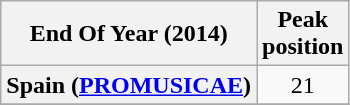<table class="wikitable sortable">
<tr>
<th scope="col">End Of Year (2014)</th>
<th scope="col">Peak<br>position</th>
</tr>
<tr>
<th scope="row">Spain (<a href='#'>PROMUSICAE</a>)</th>
<td style="text-align:center;">21</td>
</tr>
<tr>
</tr>
</table>
